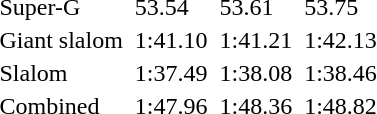<table>
<tr>
<td>Super-G<br></td>
<td></td>
<td>53.54</td>
<td></td>
<td>53.61</td>
<td></td>
<td>53.75</td>
</tr>
<tr>
<td>Giant slalom<br></td>
<td></td>
<td>1:41.10</td>
<td></td>
<td>1:41.21</td>
<td></td>
<td>1:42.13</td>
</tr>
<tr>
<td>Slalom<br></td>
<td></td>
<td>1:37.49</td>
<td></td>
<td>1:38.08</td>
<td></td>
<td>1:38.46</td>
</tr>
<tr>
<td>Combined<br></td>
<td></td>
<td>1:47.96</td>
<td></td>
<td>1:48.36</td>
<td></td>
<td>1:48.82</td>
</tr>
</table>
